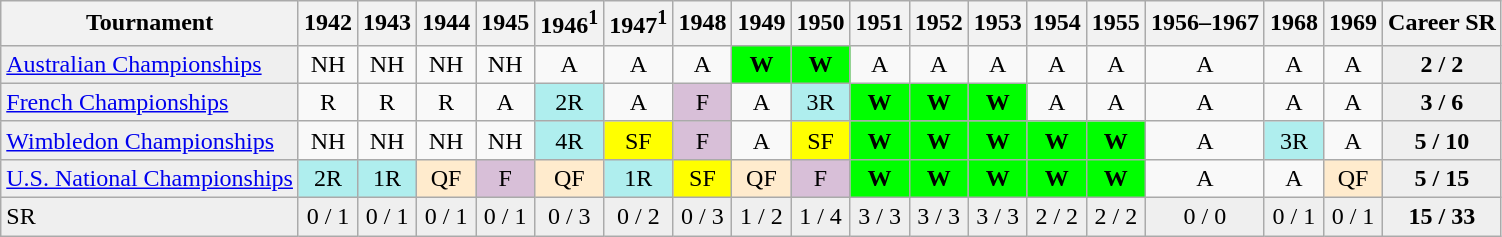<table class="wikitable">
<tr>
<th>Tournament</th>
<th>1942</th>
<th>1943</th>
<th>1944</th>
<th>1945</th>
<th>1946<sup>1</sup></th>
<th>1947<sup>1</sup></th>
<th>1948</th>
<th>1949</th>
<th>1950</th>
<th>1951</th>
<th>1952</th>
<th>1953</th>
<th>1954</th>
<th>1955</th>
<th>1956–1967</th>
<th>1968</th>
<th>1969</th>
<th>Career SR</th>
</tr>
<tr>
<td style="background:#EFEFEF;"><a href='#'>Australian Championships</a></td>
<td align="center">NH</td>
<td align="center">NH</td>
<td align="center">NH</td>
<td align="center">NH</td>
<td align="center">A</td>
<td align="center">A</td>
<td align="center">A</td>
<td align="center" style="background:#00ff00;"><strong>W</strong></td>
<td align="center" style="background:#00ff00;"><strong>W</strong></td>
<td align="center">A</td>
<td align="center">A</td>
<td align="center">A</td>
<td align="center">A</td>
<td align="center">A</td>
<td align="center">A</td>
<td align="center">A</td>
<td align="center">A</td>
<td align="center" style="background:#EFEFEF;"><strong>2 / 2</strong></td>
</tr>
<tr>
<td style="background:#EFEFEF;"><a href='#'>French Championships</a></td>
<td align="center">R</td>
<td align="center">R</td>
<td align="center">R</td>
<td align="center">A</td>
<td align="center" style="background:#afeeee;">2R</td>
<td align="center">A</td>
<td align="center" style="background:#D8BFD8;">F</td>
<td align="center">A</td>
<td align="center" style="background:#afeeee;">3R</td>
<td align="center" style="background:#00ff00;"><strong>W</strong></td>
<td align="center" style="background:#00ff00;"><strong>W</strong></td>
<td align="center" style="background:#00ff00;"><strong>W</strong></td>
<td align="center">A</td>
<td align="center">A</td>
<td align="center">A</td>
<td align="center">A</td>
<td align="center">A</td>
<td align="center" style="background:#EFEFEF;"><strong>3 / 6</strong></td>
</tr>
<tr>
<td style="background:#EFEFEF;"><a href='#'>Wimbledon Championships</a></td>
<td align="center">NH</td>
<td align="center">NH</td>
<td align="center">NH</td>
<td align="center">NH</td>
<td align="center" style="background:#afeeee;">4R</td>
<td align="center" style="background:yellow;">SF</td>
<td align="center" style="background:#D8BFD8;">F</td>
<td align="center">A</td>
<td align="center" style="background:yellow;">SF</td>
<td align="center" style="background:#00ff00;"><strong>W</strong></td>
<td align="center" style="background:#00ff00;"><strong>W</strong></td>
<td align="center" style="background:#00ff00;"><strong>W</strong></td>
<td align="center" style="background:#00ff00;"><strong>W</strong></td>
<td align="center" style="background:#00ff00;"><strong>W</strong></td>
<td align="center">A</td>
<td align="center" style="background:#afeeee;">3R</td>
<td align="center">A</td>
<td align="center" style="background:#EFEFEF;"><strong>5 / 10</strong></td>
</tr>
<tr>
<td style="background:#EFEFEF;"><a href='#'>U.S. National Championships</a></td>
<td align="center" style="background:#afeeee;">2R</td>
<td align="center" style="background:#afeeee;">1R</td>
<td align="center" style="background:#ffebcd;">QF</td>
<td align="center" style="background:#D8BFD8;">F</td>
<td align="center" style="background:#ffebcd;">QF</td>
<td align="center" style="background:#afeeee;">1R</td>
<td align="center" style="background:yellow;">SF</td>
<td align="center" style="background:#ffebcd;">QF</td>
<td align="center" style="background:#D8BFD8;">F</td>
<td align="center" style="background:#00ff00;"><strong>W</strong></td>
<td align="center" style="background:#00ff00;"><strong>W</strong></td>
<td align="center" style="background:#00ff00;"><strong>W</strong></td>
<td align="center" style="background:#00ff00;"><strong>W</strong></td>
<td align="center" style="background:#00ff00;"><strong>W</strong></td>
<td align="center">A</td>
<td align="center">A</td>
<td align="center" style="background:#ffebcd;">QF</td>
<td align="center" style="background:#EFEFEF;"><strong>5 / 15</strong></td>
</tr>
<tr>
<td style="background:#EFEFEF;">SR</td>
<td align="center" style="background:#EFEFEF;">0 / 1</td>
<td align="center" style="background:#EFEFEF;">0 / 1</td>
<td align="center" style="background:#EFEFEF;">0 / 1</td>
<td align="center" style="background:#EFEFEF;">0 / 1</td>
<td align="center" style="background:#EFEFEF;">0 / 3</td>
<td align="center" style="background:#EFEFEF;">0 / 2</td>
<td align="center" style="background:#EFEFEF;">0 / 3</td>
<td align="center" style="background:#EFEFEF;">1 / 2</td>
<td align="center" style="background:#EFEFEF;">1 / 4</td>
<td align="center" style="background:#EFEFEF;">3 / 3</td>
<td align="center" style="background:#EFEFEF;">3 / 3</td>
<td align="center" style="background:#EFEFEF;">3 / 3</td>
<td align="center" style="background:#EFEFEF;">2 / 2</td>
<td align="center" style="background:#EFEFEF;">2 / 2</td>
<td align="center" style="background:#EFEFEF;">0 / 0</td>
<td align="center" style="background:#EFEFEF;">0 / 1</td>
<td align="center" style="background:#EFEFEF;">0 / 1</td>
<td align="center" style="background:#EFEFEF;"><strong>15 / 33</strong></td>
</tr>
</table>
